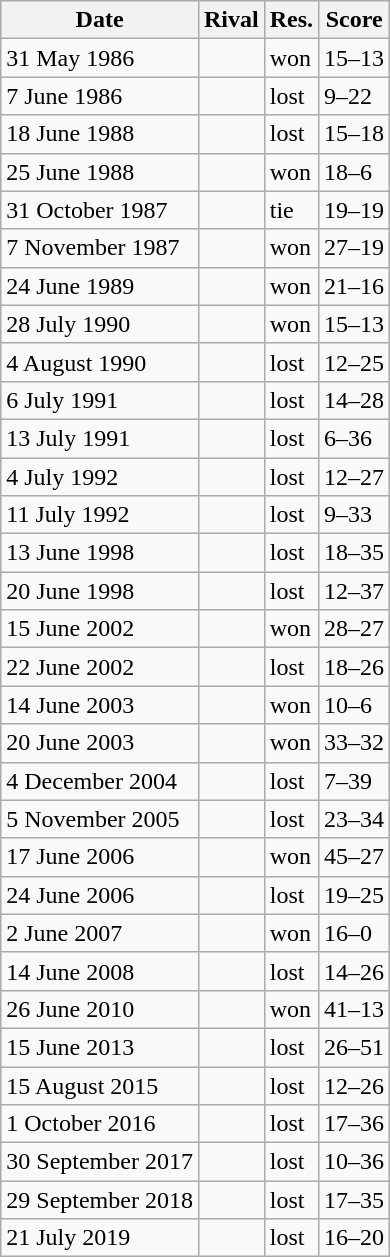<table class="wikitable sortable collapsible collapsed">
<tr>
<th>Date</th>
<th>Rival</th>
<th>Res.</th>
<th>Score</th>
</tr>
<tr>
<td>31 May 1986</td>
<td></td>
<td>won</td>
<td>15–13</td>
</tr>
<tr>
<td>7 June 1986</td>
<td></td>
<td>lost</td>
<td>9–22</td>
</tr>
<tr>
<td>18 June 1988</td>
<td></td>
<td>lost</td>
<td>15–18</td>
</tr>
<tr>
<td>25 June 1988</td>
<td></td>
<td>won</td>
<td>18–6</td>
</tr>
<tr>
<td>31 October 1987</td>
<td></td>
<td>tie</td>
<td>19–19</td>
</tr>
<tr>
<td>7 November 1987</td>
<td></td>
<td>won</td>
<td>27–19</td>
</tr>
<tr>
<td>24 June 1989</td>
<td></td>
<td>won</td>
<td>21–16</td>
</tr>
<tr>
<td>28 July 1990</td>
<td></td>
<td>won</td>
<td>15–13</td>
</tr>
<tr>
<td>4 August 1990</td>
<td></td>
<td>lost</td>
<td>12–25</td>
</tr>
<tr>
<td>6 July 1991</td>
<td></td>
<td>lost</td>
<td>14–28</td>
</tr>
<tr>
<td>13 July 1991</td>
<td></td>
<td>lost</td>
<td>6–36</td>
</tr>
<tr>
<td>4 July 1992</td>
<td></td>
<td>lost</td>
<td>12–27</td>
</tr>
<tr>
<td>11 July 1992</td>
<td></td>
<td>lost</td>
<td>9–33</td>
</tr>
<tr>
<td>13 June 1998</td>
<td></td>
<td>lost</td>
<td>18–35</td>
</tr>
<tr>
<td>20 June 1998</td>
<td></td>
<td>lost</td>
<td>12–37</td>
</tr>
<tr>
<td>15 June 2002</td>
<td></td>
<td>won</td>
<td>28–27</td>
</tr>
<tr>
<td>22 June 2002</td>
<td></td>
<td>lost</td>
<td>18–26</td>
</tr>
<tr>
<td>14 June 2003</td>
<td></td>
<td>won</td>
<td>10–6</td>
</tr>
<tr>
<td>20 June 2003</td>
<td></td>
<td>won</td>
<td>33–32</td>
</tr>
<tr>
<td>4 December 2004</td>
<td></td>
<td>lost</td>
<td>7–39</td>
</tr>
<tr>
<td>5 November 2005</td>
<td></td>
<td>lost</td>
<td>23–34</td>
</tr>
<tr>
<td>17 June 2006</td>
<td></td>
<td>won</td>
<td>45–27</td>
</tr>
<tr>
<td>24 June 2006</td>
<td></td>
<td>lost</td>
<td>19–25</td>
</tr>
<tr>
<td>2 June 2007</td>
<td></td>
<td>won</td>
<td>16–0</td>
</tr>
<tr>
<td>14 June 2008</td>
<td></td>
<td>lost</td>
<td>14–26</td>
</tr>
<tr>
<td>26 June 2010</td>
<td></td>
<td>won</td>
<td>41–13</td>
</tr>
<tr>
<td>15 June 2013</td>
<td></td>
<td>lost</td>
<td>26–51</td>
</tr>
<tr>
<td>15 August 2015</td>
<td></td>
<td>lost</td>
<td>12–26</td>
</tr>
<tr>
<td>1 October 2016</td>
<td></td>
<td>lost</td>
<td>17–36</td>
</tr>
<tr>
<td>30 September 2017</td>
<td></td>
<td>lost</td>
<td>10–36</td>
</tr>
<tr>
<td>29 September 2018</td>
<td></td>
<td>lost</td>
<td>17–35</td>
</tr>
<tr>
<td>21 July 2019</td>
<td></td>
<td>lost</td>
<td>16–20</td>
</tr>
</table>
